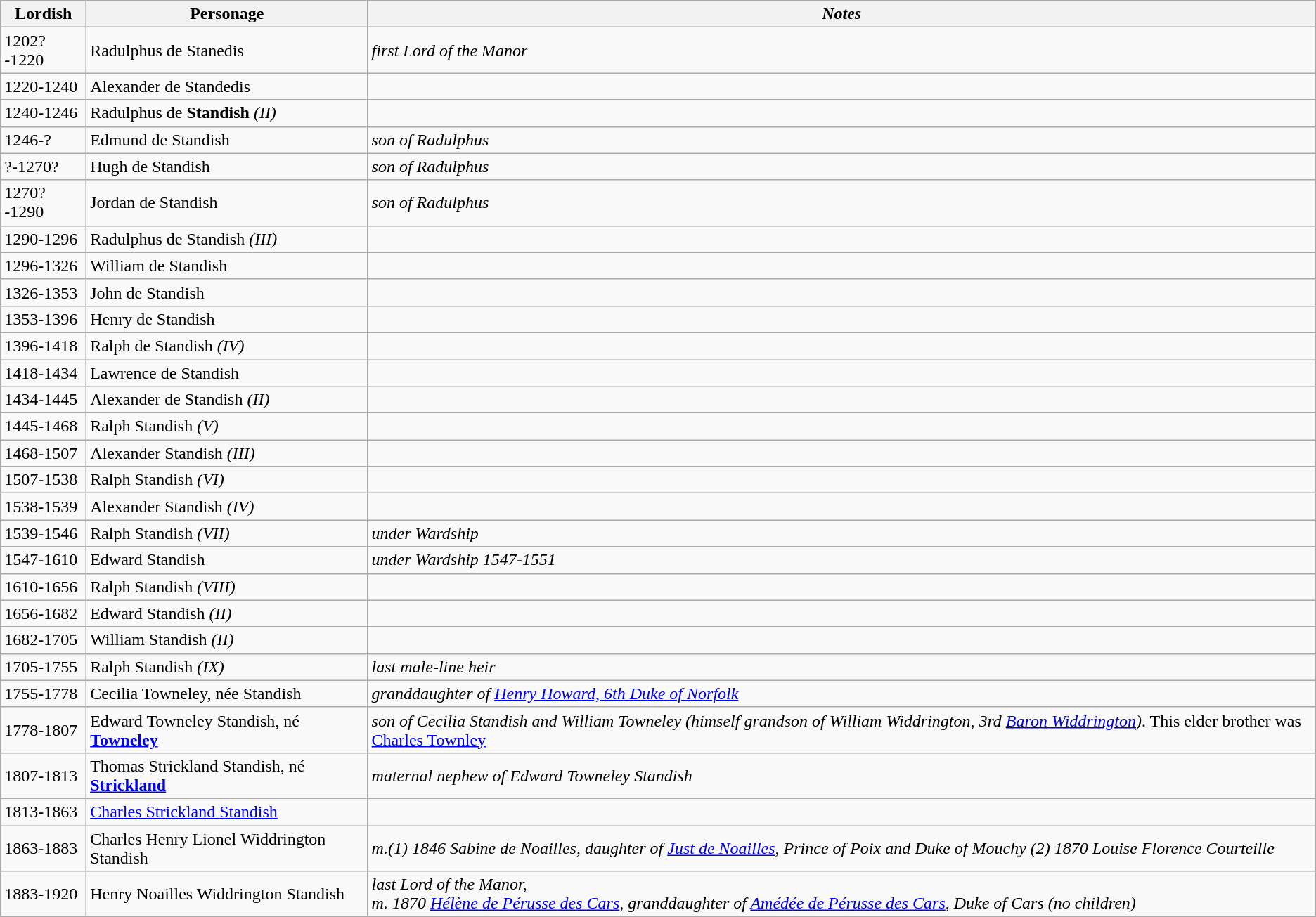<table class="wikitable">
<tr>
<th>Lordish</th>
<th>Personage</th>
<th><strong><em>Notes</em></strong></th>
</tr>
<tr>
<td>1202?-1220</td>
<td>Radulphus de Stanedis</td>
<td><em>first Lord of the Manor</em></td>
</tr>
<tr>
<td>1220-1240</td>
<td>Alexander de Standedis</td>
<td></td>
</tr>
<tr>
<td>1240-1246</td>
<td>Radulphus de <strong>Standish</strong> <em>(II)</em></td>
<td></td>
</tr>
<tr>
<td>1246-?</td>
<td>Edmund de Standish</td>
<td><em>son of Radulphus</em></td>
</tr>
<tr>
<td>?-1270?</td>
<td>Hugh de Standish</td>
<td><em>son of Radulphus</em></td>
</tr>
<tr>
<td>1270?-1290</td>
<td>Jordan de Standish</td>
<td><em>son of Radulphus</em></td>
</tr>
<tr>
<td>1290-1296</td>
<td>Radulphus de Standish <em>(III)</em></td>
<td></td>
</tr>
<tr>
<td>1296-1326</td>
<td>William de Standish</td>
<td></td>
</tr>
<tr>
<td>1326-1353</td>
<td>John de Standish</td>
<td></td>
</tr>
<tr>
<td>1353-1396</td>
<td>Henry de Standish</td>
<td></td>
</tr>
<tr>
<td>1396-1418</td>
<td>Ralph de Standish <em>(IV)</em></td>
<td></td>
</tr>
<tr>
<td>1418-1434</td>
<td>Lawrence de Standish</td>
<td></td>
</tr>
<tr>
<td>1434-1445</td>
<td>Alexander de Standish <em>(II)</em></td>
<td></td>
</tr>
<tr>
<td>1445-1468</td>
<td>Ralph Standish <em>(V)</em></td>
<td></td>
</tr>
<tr>
<td>1468-1507</td>
<td>Alexander Standish <em>(III)</em></td>
<td></td>
</tr>
<tr>
<td>1507-1538</td>
<td>Ralph Standish <em>(VI)</em></td>
<td></td>
</tr>
<tr>
<td>1538-1539</td>
<td>Alexander Standish <em>(IV)</em></td>
<td></td>
</tr>
<tr>
<td>1539-1546</td>
<td>Ralph Standish <em>(VII)</em></td>
<td><em>under Wardship</em></td>
</tr>
<tr>
<td>1547-1610</td>
<td>Edward Standish</td>
<td><em>under Wardship 1547-1551</em></td>
</tr>
<tr>
<td>1610-1656</td>
<td>Ralph Standish <em>(VIII)</em></td>
<td></td>
</tr>
<tr>
<td>1656-1682</td>
<td>Edward Standish <em>(II)</em></td>
<td></td>
</tr>
<tr>
<td>1682-1705</td>
<td>William Standish <em>(II)</em></td>
<td></td>
</tr>
<tr>
<td>1705-1755</td>
<td>Ralph Standish <em>(IX)</em></td>
<td><em>last male-line heir</em></td>
</tr>
<tr>
<td>1755-1778</td>
<td>Cecilia Towneley, née Standish</td>
<td><em>granddaughter of <a href='#'>Henry Howard, 6th Duke of Norfolk</a></em></td>
</tr>
<tr>
<td>1778-1807</td>
<td>Edward Towneley Standish, né <strong><a href='#'>Towneley</a></strong></td>
<td><em>son of Cecilia Standish and William Towneley (himself grandson of William Widdrington, 3rd <a href='#'>Baron Widdrington</a>)</em>. This elder brother was <a href='#'>Charles Townley</a></td>
</tr>
<tr>
<td>1807-1813</td>
<td>Thomas Strickland Standish, né <strong><a href='#'>Strickland</a></strong></td>
<td><em>maternal nephew of Edward Towneley Standish</em></td>
</tr>
<tr>
<td>1813-1863</td>
<td><a href='#'>Charles Strickland Standish</a></td>
<td></td>
</tr>
<tr>
<td>1863-1883</td>
<td>Charles Henry Lionel Widdrington Standish</td>
<td><em>m.(1) 1846 Sabine de Noailles, daughter of <a href='#'>Just de Noailles</a>, Prince of Poix and Duke of Mouchy</em> <em>(2) 1870 Louise Florence Courteille </em></td>
</tr>
<tr>
<td>1883-1920</td>
<td>Henry Noailles Widdrington Standish</td>
<td><em>last Lord of the Manor,<br>m. 1870 <a href='#'>Hélène de Pérusse des Cars</a>, granddaughter of <a href='#'>Amédée de Pérusse des Cars</a>, Duke of Cars (no children)</em></td>
</tr>
</table>
